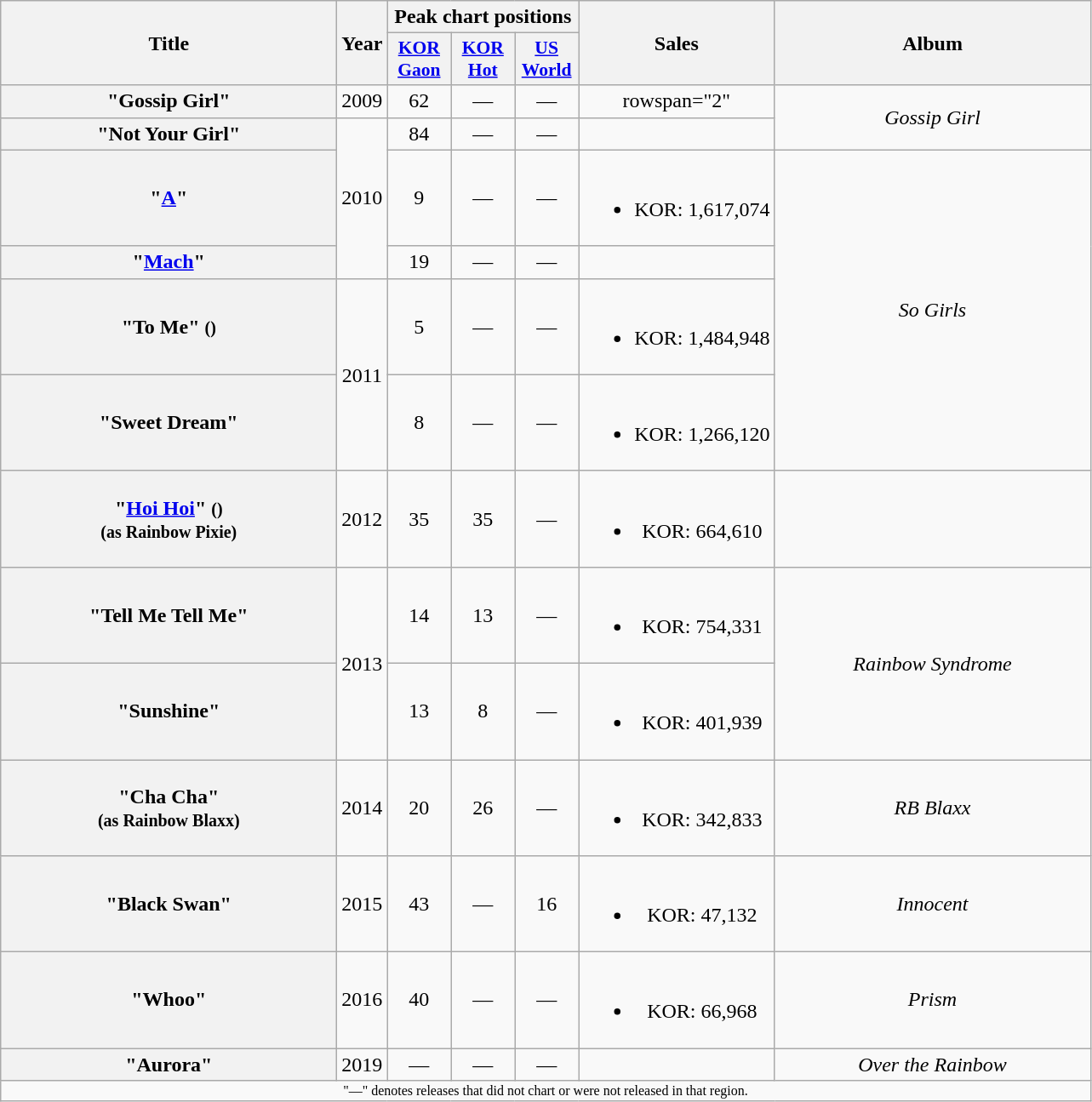<table class="wikitable plainrowheaders" style="text-align:center;">
<tr>
<th scope="col" rowspan="2" style="width:16em;">Title</th>
<th scope="col" rowspan="2">Year</th>
<th scope="col" colspan="3">Peak chart positions</th>
<th scope="col" rowspan="2">Sales</th>
<th scope="col" rowspan="2" style="width:15em;">Album</th>
</tr>
<tr>
<th scope="col" style="width:3em;font-size:90%;"><a href='#'>KOR<br>Gaon</a><br></th>
<th scope="col" style="width:3em;font-size:90%;"><a href='#'>KOR<br>Hot</a><br></th>
<th scope="col" style="width:3em;font-size:90%;"><a href='#'>US<br>World</a><br></th>
</tr>
<tr>
<th scope="row">"Gossip Girl"</th>
<td>2009</td>
<td>62</td>
<td>—</td>
<td>—</td>
<td>rowspan="2" </td>
<td rowspan="2"><em>Gossip Girl</em></td>
</tr>
<tr>
<th scope="row">"Not Your Girl"</th>
<td rowspan="3">2010</td>
<td>84</td>
<td>—</td>
<td>—</td>
</tr>
<tr>
<th scope="row">"<a href='#'>A</a>"</th>
<td>9</td>
<td>—</td>
<td>—</td>
<td><br><ul><li>KOR: 1,617,074</li></ul></td>
<td rowspan="4"><em>So Girls</em></td>
</tr>
<tr>
<th scope="row">"<a href='#'>Mach</a>"</th>
<td>19</td>
<td>—</td>
<td>—</td>
<td></td>
</tr>
<tr>
<th scope="row">"To Me" <small>()</small></th>
<td rowspan="2">2011</td>
<td>5</td>
<td>—</td>
<td>—</td>
<td><br><ul><li>KOR: 1,484,948</li></ul></td>
</tr>
<tr>
<th scope="row">"Sweet Dream"</th>
<td>8</td>
<td>—</td>
<td>—</td>
<td><br><ul><li>KOR: 1,266,120</li></ul></td>
</tr>
<tr>
<th scope="row">"<a href='#'>Hoi Hoi</a>" <small>()</small><br><small>(as Rainbow Pixie)</small></th>
<td rowspan="1">2012</td>
<td>35</td>
<td>35</td>
<td>—</td>
<td><br><ul><li>KOR: 664,610</li></ul></td>
<td></td>
</tr>
<tr>
<th scope="row">"Tell Me Tell Me"</th>
<td rowspan="2">2013</td>
<td>14</td>
<td>13</td>
<td>—</td>
<td><br><ul><li>KOR: 754,331</li></ul></td>
<td rowspan="2"><em>Rainbow Syndrome</em></td>
</tr>
<tr>
<th scope="row">"Sunshine"</th>
<td>13</td>
<td>8</td>
<td>—</td>
<td><br><ul><li>KOR: 401,939</li></ul></td>
</tr>
<tr>
<th scope="row">"Cha Cha"<br><small>(as Rainbow Blaxx)</small></th>
<td>2014</td>
<td>20</td>
<td>26</td>
<td>—</td>
<td><br><ul><li>KOR: 342,833</li></ul></td>
<td><em>RB Blaxx</em></td>
</tr>
<tr>
<th scope="row">"Black Swan"</th>
<td>2015</td>
<td>43</td>
<td>—</td>
<td>16</td>
<td><br><ul><li>KOR: 47,132</li></ul></td>
<td><em>Innocent</em></td>
</tr>
<tr>
<th scope="row">"Whoo"</th>
<td>2016</td>
<td>40</td>
<td>—</td>
<td>—</td>
<td><br><ul><li>KOR: 66,968</li></ul></td>
<td><em>Prism</em></td>
</tr>
<tr>
<th scope="row">"Aurora"</th>
<td>2019</td>
<td>—</td>
<td>—</td>
<td>—</td>
<td></td>
<td><em>Over the Rainbow</em></td>
</tr>
<tr>
<td colspan="9" style="font-size:8pt;">"—" denotes releases that did not chart or were not released in that region.</td>
</tr>
</table>
